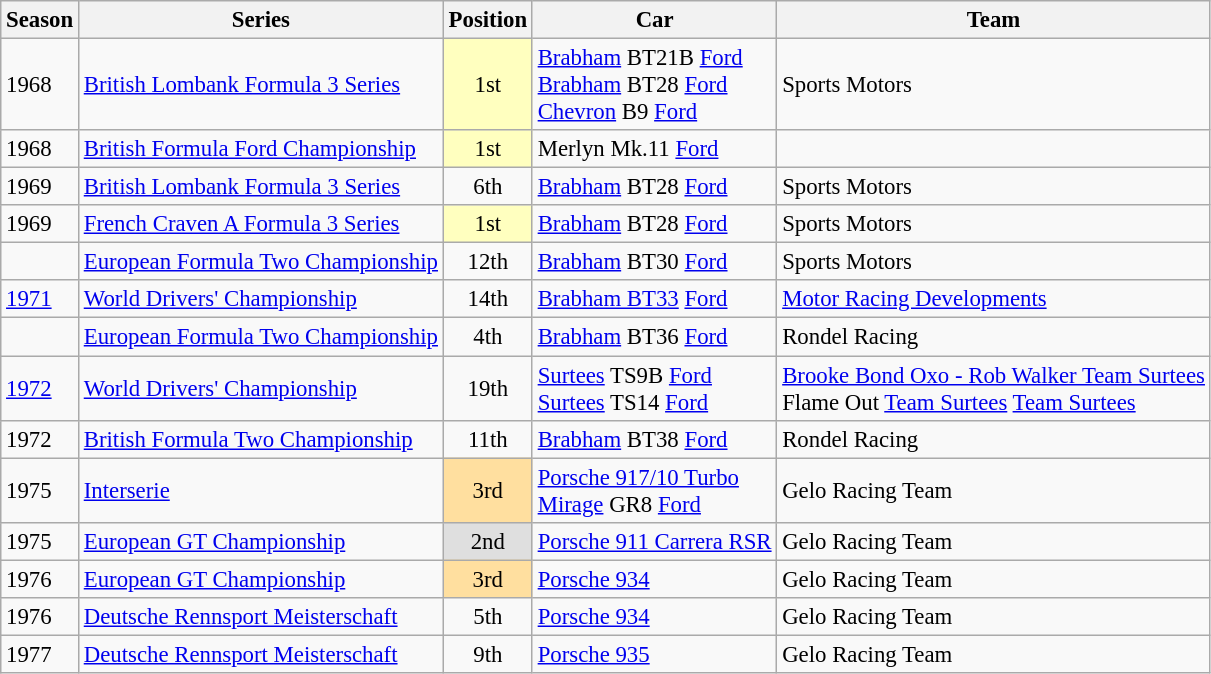<table class="wikitable" style="font-size: 95%;">
<tr>
<th>Season</th>
<th>Series</th>
<th>Position</th>
<th>Car</th>
<th>Team</th>
</tr>
<tr>
<td>1968</td>
<td><a href='#'>British Lombank Formula 3 Series</a></td>
<td align="center" style="background:#ffffbf;">1st</td>
<td><a href='#'>Brabham</a> BT21B <a href='#'>Ford</a><br><a href='#'>Brabham</a> BT28 <a href='#'>Ford</a><br><a href='#'>Chevron</a> B9 <a href='#'>Ford</a></td>
<td>Sports Motors</td>
</tr>
<tr>
<td>1968</td>
<td><a href='#'>British Formula Ford Championship</a></td>
<td align="center" style="background:#ffffbf;">1st</td>
<td>Merlyn Mk.11 <a href='#'>Ford</a></td>
<td></td>
</tr>
<tr>
<td>1969</td>
<td><a href='#'>British Lombank Formula 3 Series</a></td>
<td align="center">6th</td>
<td><a href='#'>Brabham</a> BT28 <a href='#'>Ford</a></td>
<td>Sports Motors</td>
</tr>
<tr>
<td>1969</td>
<td><a href='#'>French Craven A Formula 3 Series</a></td>
<td align="center" style="background:#ffffbf;">1st</td>
<td><a href='#'>Brabham</a> BT28 <a href='#'>Ford</a></td>
<td>Sports Motors</td>
</tr>
<tr>
<td></td>
<td><a href='#'>European Formula Two Championship</a></td>
<td align="center">12th</td>
<td><a href='#'>Brabham</a> BT30 <a href='#'>Ford</a></td>
<td>Sports Motors</td>
</tr>
<tr>
<td><a href='#'>1971</a></td>
<td><a href='#'>World Drivers' Championship</a></td>
<td align="center">14th</td>
<td><a href='#'>Brabham BT33</a> <a href='#'>Ford</a></td>
<td><a href='#'>Motor Racing Developments</a></td>
</tr>
<tr>
<td></td>
<td><a href='#'>European Formula Two Championship</a></td>
<td align="center">4th</td>
<td><a href='#'>Brabham</a> BT36 <a href='#'>Ford</a></td>
<td>Rondel Racing</td>
</tr>
<tr>
<td><a href='#'>1972</a></td>
<td><a href='#'>World Drivers' Championship</a></td>
<td align="center">19th</td>
<td><a href='#'>Surtees</a> TS9B <a href='#'>Ford</a><br><a href='#'>Surtees</a> TS14 <a href='#'>Ford</a></td>
<td><a href='#'>Brooke Bond Oxo - Rob Walker Team Surtees</a><br>Flame Out <a href='#'>Team Surtees</a>
<a href='#'>Team Surtees</a></td>
</tr>
<tr>
<td>1972</td>
<td><a href='#'>British Formula Two Championship</a></td>
<td align="center">11th</td>
<td><a href='#'>Brabham</a> BT38 <a href='#'>Ford</a></td>
<td>Rondel Racing</td>
</tr>
<tr>
<td>1975</td>
<td><a href='#'>Interserie</a></td>
<td align="center" style="background:#ffdf9f;">3rd</td>
<td><a href='#'>Porsche 917/10 Turbo</a><br><a href='#'>Mirage</a> GR8 <a href='#'>Ford</a></td>
<td>Gelo Racing Team</td>
</tr>
<tr>
<td>1975</td>
<td><a href='#'>European GT Championship</a></td>
<td align="center" style="background:#dfdfdf;">2nd</td>
<td><a href='#'>Porsche 911 Carrera RSR</a></td>
<td>Gelo Racing Team</td>
</tr>
<tr>
<td>1976</td>
<td><a href='#'>European GT Championship</a></td>
<td align="center" style="background:#ffdf9f;">3rd</td>
<td><a href='#'>Porsche 934</a></td>
<td>Gelo Racing Team</td>
</tr>
<tr>
<td>1976</td>
<td><a href='#'>Deutsche Rennsport Meisterschaft</a></td>
<td align="center">5th</td>
<td><a href='#'>Porsche 934</a></td>
<td>Gelo Racing Team</td>
</tr>
<tr>
<td>1977</td>
<td><a href='#'>Deutsche Rennsport Meisterschaft</a></td>
<td align="center">9th</td>
<td><a href='#'>Porsche 935</a></td>
<td>Gelo Racing Team</td>
</tr>
</table>
